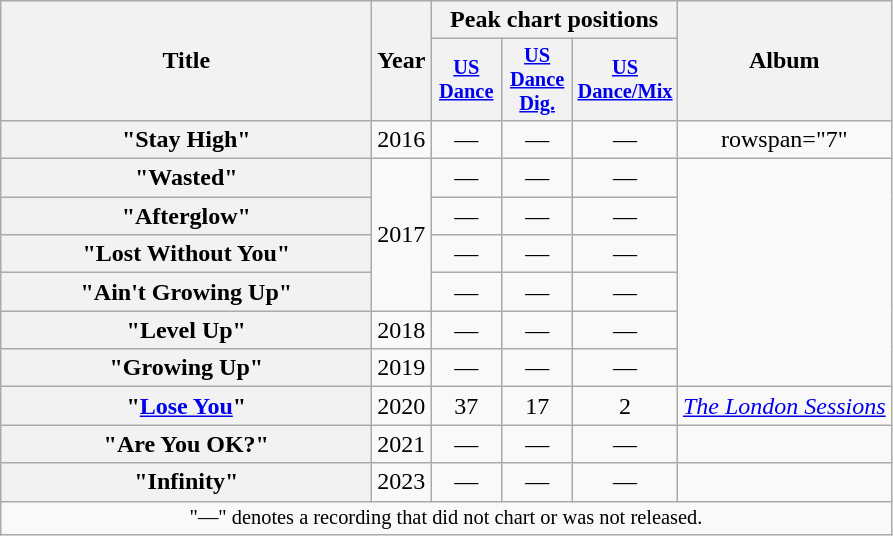<table class="wikitable plainrowheaders" style="text-align:center;">
<tr>
<th rowspan="2" scope="col" style="width:15em;">Title</th>
<th rowspan="2" scope="col" style="width:2em;">Year</th>
<th colspan="3">Peak chart positions</th>
<th rowspan="2" scope="col">Album</th>
</tr>
<tr>
<th scope="col" style="width:3em;font-size:85%;"><a href='#'>US<br>Dance</a><br></th>
<th scope="col" style="width:3em;font-size:85%;"><a href='#'>US<br>Dance<br>Dig.</a><br></th>
<th scope="col" style="width:3em;font-size:85%;"><a href='#'>US<br>Dance/Mix</a><br></th>
</tr>
<tr>
<th scope="row">"Stay High"<br></th>
<td>2016</td>
<td>—</td>
<td>—</td>
<td>—</td>
<td>rowspan="7" </td>
</tr>
<tr>
<th scope="row">"Wasted"<br></th>
<td rowspan="4">2017</td>
<td>—</td>
<td>—</td>
<td>—</td>
</tr>
<tr>
<th scope="row">"Afterglow"<br></th>
<td>—</td>
<td>—</td>
<td>—</td>
</tr>
<tr>
<th scope="row">"Lost Without You"<br></th>
<td>—</td>
<td>—</td>
<td>—</td>
</tr>
<tr>
<th scope="row">"Ain't Growing Up"<br></th>
<td>—</td>
<td>—</td>
<td>—</td>
</tr>
<tr>
<th scope="row">"Level Up"<br></th>
<td>2018</td>
<td>—</td>
<td>—</td>
<td>—</td>
</tr>
<tr>
<th scope="row">"Growing Up"<br></th>
<td>2019</td>
<td>—</td>
<td>—</td>
<td>—</td>
</tr>
<tr>
<th scope="row">"<a href='#'>Lose You</a>"<br></th>
<td>2020</td>
<td>37</td>
<td>17</td>
<td>2</td>
<td><em><a href='#'>The London Sessions</a></em></td>
</tr>
<tr>
<th scope="row">"Are You OK?" <br></th>
<td>2021</td>
<td>—</td>
<td>—</td>
<td>—</td>
<td></td>
</tr>
<tr>
<th scope="row">"Infinity" <br></th>
<td>2023</td>
<td>—</td>
<td>—</td>
<td>—</td>
<td></td>
</tr>
<tr>
<td colspan="7" style="font-size:85%">"—" denotes a recording that did not chart or was not released.</td>
</tr>
</table>
